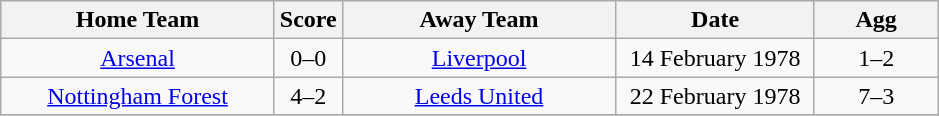<table class="wikitable" style="text-align:center;">
<tr>
<th width=175>Home Team</th>
<th width=20>Score</th>
<th width=175>Away Team</th>
<th width=125>Date</th>
<th width= 75>Agg</th>
</tr>
<tr>
<td><a href='#'>Arsenal</a></td>
<td>0–0</td>
<td><a href='#'>Liverpool</a></td>
<td>14 February 1978</td>
<td>1–2</td>
</tr>
<tr>
<td><a href='#'>Nottingham Forest</a></td>
<td>4–2</td>
<td><a href='#'>Leeds United</a></td>
<td>22 February 1978</td>
<td>7–3</td>
</tr>
<tr>
</tr>
</table>
